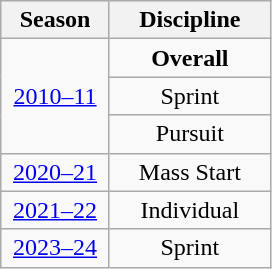<table class="wikitable">
<tr>
<th style="width:65px"><strong>Season</strong></th>
<th style="width:100px"><strong>Discipline</strong></th>
</tr>
<tr>
<td rowspan=3 align=center><a href='#'>2010–11</a></td>
<td align=center><strong>Overall</strong></td>
</tr>
<tr>
<td align=center>Sprint</td>
</tr>
<tr>
<td align=center>Pursuit</td>
</tr>
<tr>
<td align=center><a href='#'>2020–21</a></td>
<td align=center>Mass Start</td>
</tr>
<tr>
<td align=center><a href='#'>2021–22</a></td>
<td align=center>Individual</td>
</tr>
<tr>
<td align=center><a href='#'>2023–24</a></td>
<td align=center>Sprint</td>
</tr>
</table>
